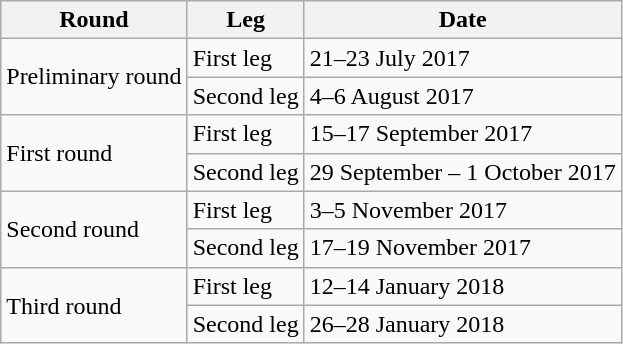<table class="wikitable">
<tr>
<th>Round</th>
<th>Leg</th>
<th>Date</th>
</tr>
<tr>
<td rowspan=2>Preliminary round</td>
<td>First leg</td>
<td>21–23 July 2017</td>
</tr>
<tr>
<td>Second leg</td>
<td>4–6 August 2017</td>
</tr>
<tr>
<td rowspan=2>First round</td>
<td>First leg</td>
<td>15–17 September 2017</td>
</tr>
<tr>
<td>Second leg</td>
<td>29 September – 1 October 2017</td>
</tr>
<tr>
<td rowspan=2>Second round</td>
<td>First leg</td>
<td>3–5 November 2017</td>
</tr>
<tr>
<td>Second leg</td>
<td>17–19 November 2017</td>
</tr>
<tr>
<td rowspan=2>Third round</td>
<td>First leg</td>
<td>12–14 January 2018</td>
</tr>
<tr>
<td>Second leg</td>
<td>26–28 January 2018</td>
</tr>
</table>
